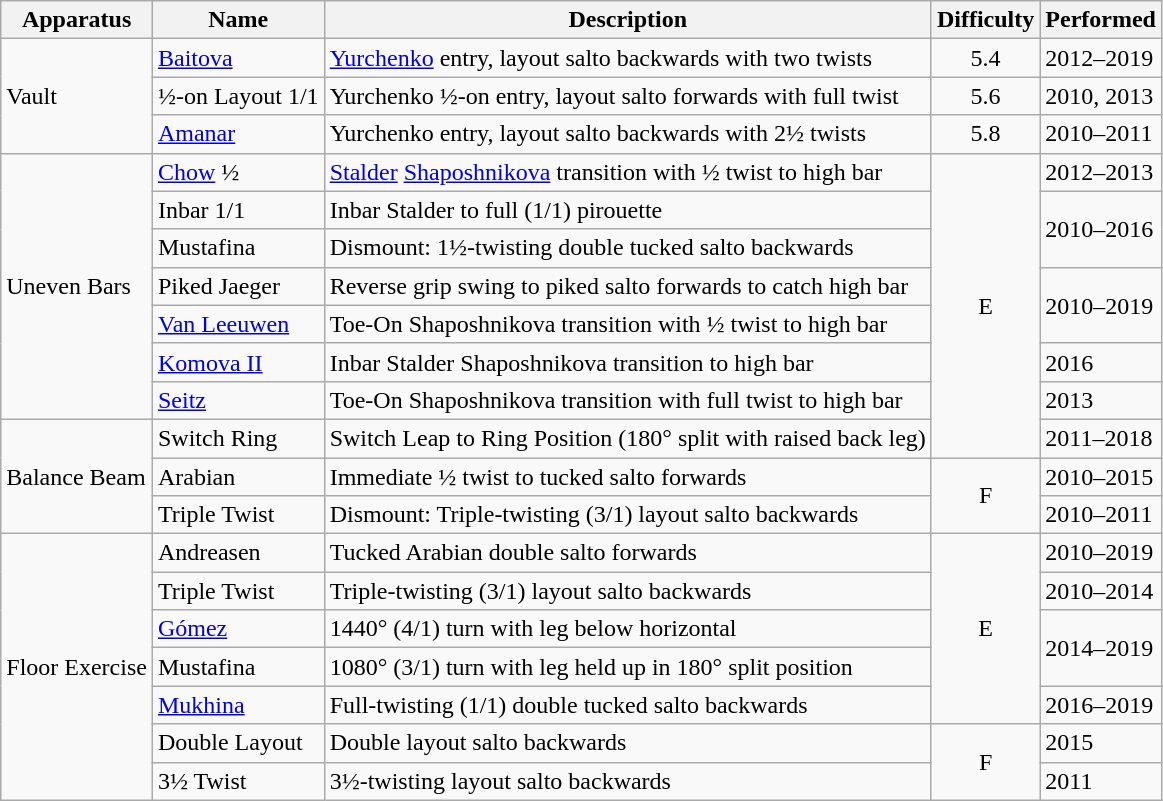<table class="wikitable">
<tr>
<th>Apparatus</th>
<th>Name</th>
<th>Description</th>
<th>Difficulty</th>
<th>Performed</th>
</tr>
<tr>
<td rowspan="3">Vault</td>
<td><a href='#'>Baitova</a></td>
<td><a href='#'>Yurchenko</a> entry, layout salto backwards with two twists</td>
<td align=center>5.4</td>
<td>2012–2019</td>
</tr>
<tr>
<td>½-on Layout 1/1</td>
<td>Yurchenko ½-on entry, layout salto forwards with full twist</td>
<td align=center>5.6</td>
<td>2010, 2013</td>
</tr>
<tr>
<td><a href='#'>Amanar</a></td>
<td>Yurchenko entry, layout salto backwards with 2½ twists</td>
<td align=center>5.8</td>
<td>2010–2011</td>
</tr>
<tr>
<td rowspan="7">Uneven Bars</td>
<td><a href='#'>Chow</a> ½</td>
<td><a href='#'>Stalder</a> <a href='#'>Shaposhnikova</a> transition with ½ twist to high bar</td>
<td rowspan="8" align=center>E</td>
<td>2012–2013</td>
</tr>
<tr>
<td>Inbar 1/1</td>
<td>Inbar Stalder to full (1/1) pirouette</td>
<td rowspan="2">2010–2016</td>
</tr>
<tr>
<td>Mustafina</td>
<td>Dismount: 1½-twisting double tucked salto backwards</td>
</tr>
<tr>
<td>Piked Jaeger</td>
<td>Reverse grip swing to piked salto forwards to catch high bar</td>
<td rowspan="2">2010–2019</td>
</tr>
<tr>
<td><a href='#'>Van Leeuwen</a></td>
<td>Toe-On Shaposhnikova transition with ½ twist to high bar</td>
</tr>
<tr>
<td><a href='#'>Komova II</a></td>
<td>Inbar Stalder Shaposhnikova transition to high bar</td>
<td>2016</td>
</tr>
<tr>
<td><a href='#'>Seitz</a></td>
<td>Toe-On Shaposhnikova transition with full twist to high bar</td>
<td>2013</td>
</tr>
<tr>
<td rowspan="3">Balance Beam</td>
<td>Switch Ring</td>
<td>Switch Leap to Ring Position (180° split with raised back leg)</td>
<td>2011–2018</td>
</tr>
<tr>
<td>Arabian</td>
<td>Immediate ½ twist to tucked salto forwards</td>
<td rowspan="2" align=center>F</td>
<td>2010–2015</td>
</tr>
<tr>
<td>Triple Twist</td>
<td>Dismount: Triple-twisting (3/1) layout salto backwards</td>
<td>2010–2011</td>
</tr>
<tr>
<td rowspan="7">Floor Exercise</td>
<td>Andreasen</td>
<td>Tucked Arabian double salto forwards</td>
<td rowspan="5" align=center>E</td>
<td>2010–2019</td>
</tr>
<tr>
<td>Triple Twist</td>
<td>Triple-twisting (3/1) layout salto backwards</td>
<td>2010–2014</td>
</tr>
<tr>
<td><a href='#'>Gómez</a></td>
<td>1440° (4/1) turn with leg below horizontal</td>
<td rowspan="2">2014–2019</td>
</tr>
<tr>
<td>Mustafina</td>
<td>1080° (3/1) turn with leg held up in 180° split position</td>
</tr>
<tr>
<td><a href='#'>Mukhina</a></td>
<td>Full-twisting (1/1) double tucked salto backwards</td>
<td>2016–2019</td>
</tr>
<tr>
<td>Double Layout</td>
<td>Double layout salto backwards</td>
<td rowspan="2" align=center>F</td>
<td>2015</td>
</tr>
<tr>
<td>3½ Twist</td>
<td>3½-twisting layout salto backwards</td>
<td>2011</td>
</tr>
</table>
